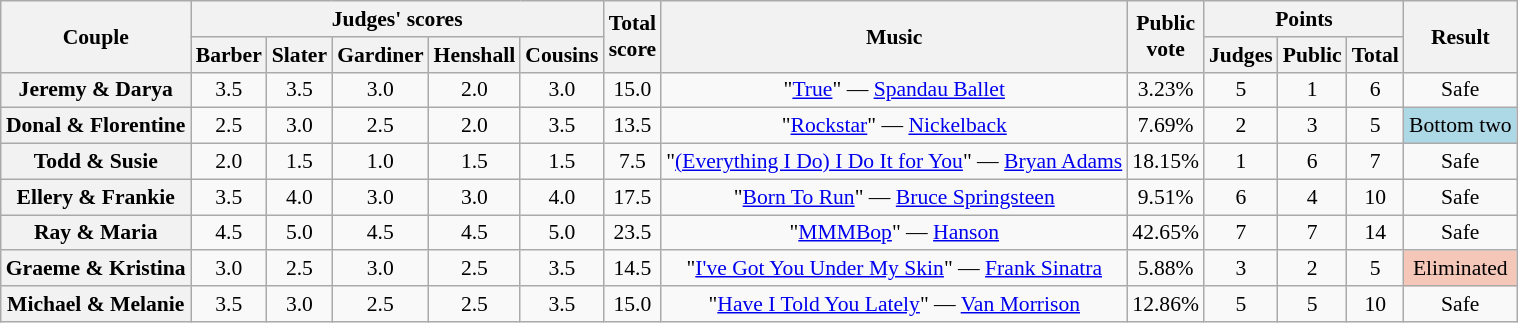<table class="wikitable sortable" style="text-align:center; ; font-size:90%">
<tr>
<th scope="col" rowspan=2>Couple</th>
<th scope="col" colspan=5 class="unsortable">Judges' scores</th>
<th scope="col" rowspan=2>Total<br>score</th>
<th scope="col" rowspan=2 class="unsortable">Music</th>
<th scope="col" rowspan=2>Public<br>vote</th>
<th scope="col" colspan=3>Points</th>
<th scope="col" rowspan=2 class="unsortable">Result</th>
</tr>
<tr>
<th class="unsortable">Barber</th>
<th class="unsortable">Slater</th>
<th class="unsortable">Gardiner</th>
<th class="unsortable">Henshall</th>
<th class="unsortable">Cousins</th>
<th class="unsortable">Judges</th>
<th class="unsortable">Public</th>
<th>Total</th>
</tr>
<tr>
<th scope="row">Jeremy & Darya</th>
<td>3.5</td>
<td>3.5</td>
<td>3.0</td>
<td>2.0</td>
<td>3.0</td>
<td>15.0</td>
<td>"<a href='#'>True</a>" — <a href='#'>Spandau Ballet</a></td>
<td>3.23%</td>
<td>5</td>
<td>1</td>
<td>6</td>
<td>Safe</td>
</tr>
<tr>
<th scope="row">Donal & Florentine</th>
<td>2.5</td>
<td>3.0</td>
<td>2.5</td>
<td>2.0</td>
<td>3.5</td>
<td>13.5</td>
<td>"<a href='#'>Rockstar</a>" — <a href='#'>Nickelback</a></td>
<td>7.69%</td>
<td>2</td>
<td>3</td>
<td>5</td>
<td bgcolor=lightblue>Bottom two</td>
</tr>
<tr>
<th scope="row">Todd & Susie</th>
<td>2.0</td>
<td>1.5</td>
<td>1.0</td>
<td>1.5</td>
<td>1.5</td>
<td>7.5</td>
<td>"<a href='#'>(Everything I Do) I Do It for You</a>" — <a href='#'>Bryan Adams</a></td>
<td>18.15%</td>
<td>1</td>
<td>6</td>
<td>7</td>
<td>Safe</td>
</tr>
<tr>
<th scope="row">Ellery & Frankie</th>
<td>3.5</td>
<td>4.0</td>
<td>3.0</td>
<td>3.0</td>
<td>4.0</td>
<td>17.5</td>
<td>"<a href='#'>Born To Run</a>" — <a href='#'>Bruce Springsteen</a></td>
<td>9.51%</td>
<td>6</td>
<td>4</td>
<td>10</td>
<td>Safe</td>
</tr>
<tr>
<th scope="row">Ray & Maria</th>
<td>4.5</td>
<td>5.0</td>
<td>4.5</td>
<td>4.5</td>
<td>5.0</td>
<td>23.5</td>
<td>"<a href='#'>MMMBop</a>" — <a href='#'>Hanson</a></td>
<td>42.65%</td>
<td>7</td>
<td>7</td>
<td>14</td>
<td>Safe</td>
</tr>
<tr>
<th scope="row">Graeme & Kristina</th>
<td>3.0</td>
<td>2.5</td>
<td>3.0</td>
<td>2.5</td>
<td>3.5</td>
<td>14.5</td>
<td>"<a href='#'>I've Got You Under My Skin</a>" — <a href='#'>Frank Sinatra</a></td>
<td>5.88%</td>
<td>3</td>
<td>2</td>
<td>5</td>
<td bgcolor="f4c7b8">Eliminated</td>
</tr>
<tr>
<th scope="row">Michael & Melanie</th>
<td>3.5</td>
<td>3.0</td>
<td>2.5</td>
<td>2.5</td>
<td>3.5</td>
<td>15.0</td>
<td>"<a href='#'>Have I Told You Lately</a>" — <a href='#'>Van Morrison</a></td>
<td>12.86%</td>
<td>5</td>
<td>5</td>
<td>10</td>
<td>Safe</td>
</tr>
</table>
